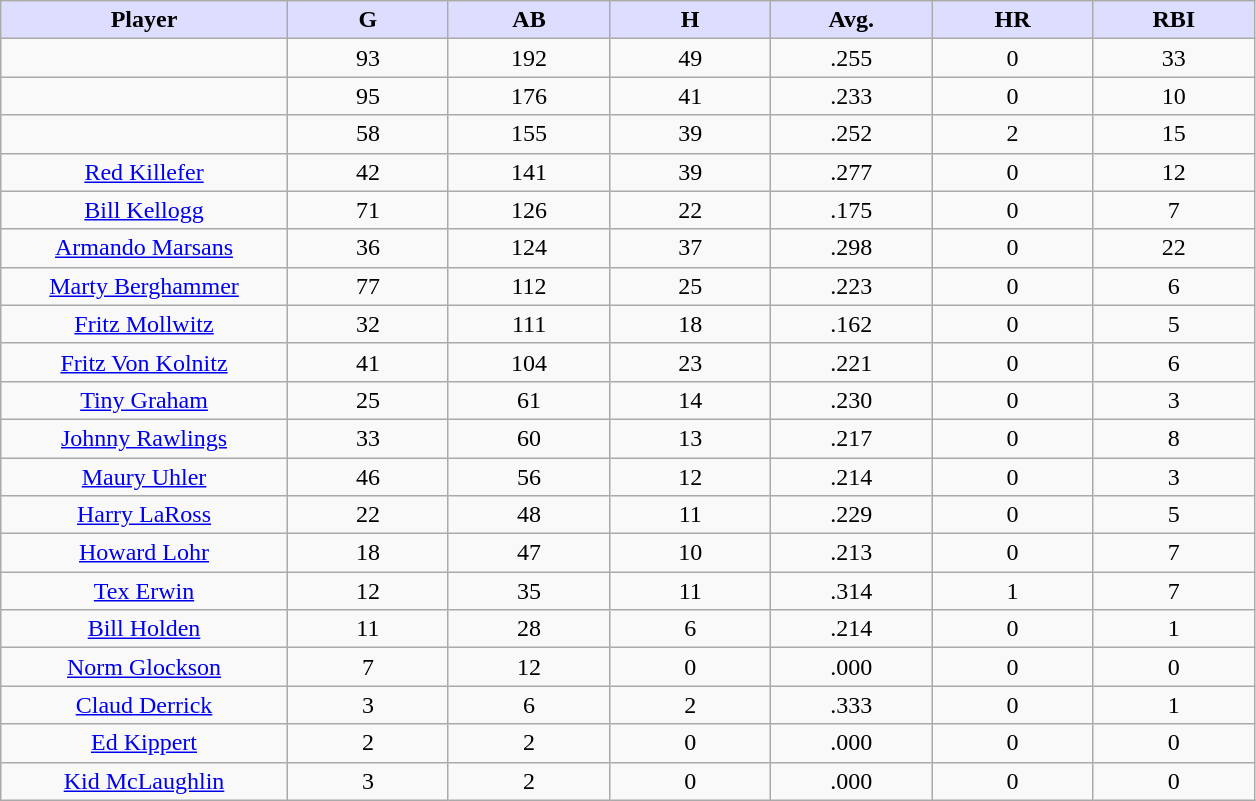<table class="wikitable sortable">
<tr>
<th style="background:#ddf; width:16%;">Player</th>
<th style="background:#ddf; width:9%;">G</th>
<th style="background:#ddf; width:9%;">AB</th>
<th style="background:#ddf; width:9%;">H</th>
<th style="background:#ddf; width:9%;">Avg.</th>
<th style="background:#ddf; width:9%;">HR</th>
<th style="background:#ddf; width:9%;">RBI</th>
</tr>
<tr align=center>
<td></td>
<td>93</td>
<td>192</td>
<td>49</td>
<td>.255</td>
<td>0</td>
<td>33</td>
</tr>
<tr align=center>
<td></td>
<td>95</td>
<td>176</td>
<td>41</td>
<td>.233</td>
<td>0</td>
<td>10</td>
</tr>
<tr align=center>
<td></td>
<td>58</td>
<td>155</td>
<td>39</td>
<td>.252</td>
<td>2</td>
<td>15</td>
</tr>
<tr align=center>
<td><a href='#'>Red Killefer</a></td>
<td>42</td>
<td>141</td>
<td>39</td>
<td>.277</td>
<td>0</td>
<td>12</td>
</tr>
<tr align=center>
<td><a href='#'>Bill Kellogg</a></td>
<td>71</td>
<td>126</td>
<td>22</td>
<td>.175</td>
<td>0</td>
<td>7</td>
</tr>
<tr align=center>
<td><a href='#'>Armando Marsans</a></td>
<td>36</td>
<td>124</td>
<td>37</td>
<td>.298</td>
<td>0</td>
<td>22</td>
</tr>
<tr align=center>
<td><a href='#'>Marty Berghammer</a></td>
<td>77</td>
<td>112</td>
<td>25</td>
<td>.223</td>
<td>0</td>
<td>6</td>
</tr>
<tr align=center>
<td><a href='#'>Fritz Mollwitz</a></td>
<td>32</td>
<td>111</td>
<td>18</td>
<td>.162</td>
<td>0</td>
<td>5</td>
</tr>
<tr align=center>
<td><a href='#'>Fritz Von Kolnitz</a></td>
<td>41</td>
<td>104</td>
<td>23</td>
<td>.221</td>
<td>0</td>
<td>6</td>
</tr>
<tr align=center>
<td><a href='#'>Tiny Graham</a></td>
<td>25</td>
<td>61</td>
<td>14</td>
<td>.230</td>
<td>0</td>
<td>3</td>
</tr>
<tr align=center>
<td><a href='#'>Johnny Rawlings</a></td>
<td>33</td>
<td>60</td>
<td>13</td>
<td>.217</td>
<td>0</td>
<td>8</td>
</tr>
<tr align=center>
<td><a href='#'>Maury Uhler</a></td>
<td>46</td>
<td>56</td>
<td>12</td>
<td>.214</td>
<td>0</td>
<td>3</td>
</tr>
<tr align=center>
<td><a href='#'>Harry LaRoss</a></td>
<td>22</td>
<td>48</td>
<td>11</td>
<td>.229</td>
<td>0</td>
<td>5</td>
</tr>
<tr align=center>
<td><a href='#'>Howard Lohr</a></td>
<td>18</td>
<td>47</td>
<td>10</td>
<td>.213</td>
<td>0</td>
<td>7</td>
</tr>
<tr align=center>
<td><a href='#'>Tex Erwin</a></td>
<td>12</td>
<td>35</td>
<td>11</td>
<td>.314</td>
<td>1</td>
<td>7</td>
</tr>
<tr align=center>
<td><a href='#'>Bill Holden</a></td>
<td>11</td>
<td>28</td>
<td>6</td>
<td>.214</td>
<td>0</td>
<td>1</td>
</tr>
<tr align=center>
<td><a href='#'>Norm Glockson</a></td>
<td>7</td>
<td>12</td>
<td>0</td>
<td>.000</td>
<td>0</td>
<td>0</td>
</tr>
<tr align=center>
<td><a href='#'>Claud Derrick</a></td>
<td>3</td>
<td>6</td>
<td>2</td>
<td>.333</td>
<td>0</td>
<td>1</td>
</tr>
<tr align=center>
<td><a href='#'>Ed Kippert</a></td>
<td>2</td>
<td>2</td>
<td>0</td>
<td>.000</td>
<td>0</td>
<td>0</td>
</tr>
<tr align=center>
<td><a href='#'>Kid McLaughlin</a></td>
<td>3</td>
<td>2</td>
<td>0</td>
<td>.000</td>
<td>0</td>
<td>0</td>
</tr>
</table>
